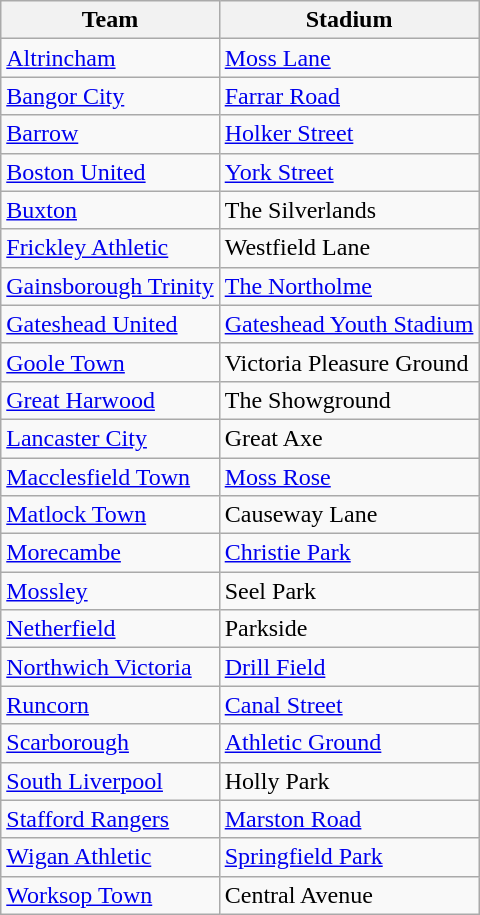<table class="wikitable sortable">
<tr>
<th>Team</th>
<th>Stadium</th>
</tr>
<tr>
<td><a href='#'>Altrincham</a></td>
<td><a href='#'>Moss Lane</a></td>
</tr>
<tr>
<td><a href='#'>Bangor City</a></td>
<td><a href='#'>Farrar Road</a></td>
</tr>
<tr>
<td><a href='#'>Barrow</a></td>
<td><a href='#'>Holker Street</a></td>
</tr>
<tr>
<td><a href='#'>Boston United</a></td>
<td><a href='#'>York Street</a></td>
</tr>
<tr>
<td><a href='#'>Buxton</a></td>
<td>The Silverlands</td>
</tr>
<tr>
<td><a href='#'>Frickley Athletic</a></td>
<td>Westfield Lane</td>
</tr>
<tr>
<td><a href='#'>Gainsborough Trinity</a></td>
<td><a href='#'>The Northolme</a></td>
</tr>
<tr>
<td><a href='#'>Gateshead United</a></td>
<td><a href='#'>Gateshead Youth Stadium</a></td>
</tr>
<tr>
<td><a href='#'>Goole Town</a></td>
<td>Victoria Pleasure Ground</td>
</tr>
<tr>
<td><a href='#'>Great Harwood</a></td>
<td>The Showground</td>
</tr>
<tr>
<td><a href='#'>Lancaster City</a></td>
<td>Great Axe</td>
</tr>
<tr>
<td><a href='#'>Macclesfield Town</a></td>
<td><a href='#'>Moss Rose</a></td>
</tr>
<tr>
<td><a href='#'>Matlock Town</a></td>
<td>Causeway Lane</td>
</tr>
<tr>
<td><a href='#'>Morecambe</a></td>
<td><a href='#'>Christie Park</a></td>
</tr>
<tr>
<td><a href='#'>Mossley</a></td>
<td>Seel Park</td>
</tr>
<tr>
<td><a href='#'>Netherfield</a></td>
<td>Parkside</td>
</tr>
<tr>
<td><a href='#'>Northwich Victoria</a></td>
<td><a href='#'>Drill Field</a></td>
</tr>
<tr>
<td><a href='#'>Runcorn</a></td>
<td><a href='#'>Canal Street</a></td>
</tr>
<tr>
<td><a href='#'>Scarborough</a></td>
<td><a href='#'>Athletic Ground</a></td>
</tr>
<tr>
<td><a href='#'>South Liverpool</a></td>
<td>Holly Park</td>
</tr>
<tr>
<td><a href='#'>Stafford Rangers</a></td>
<td><a href='#'>Marston Road</a></td>
</tr>
<tr>
<td><a href='#'>Wigan Athletic</a></td>
<td><a href='#'>Springfield Park</a></td>
</tr>
<tr>
<td><a href='#'>Worksop Town</a></td>
<td>Central Avenue</td>
</tr>
</table>
